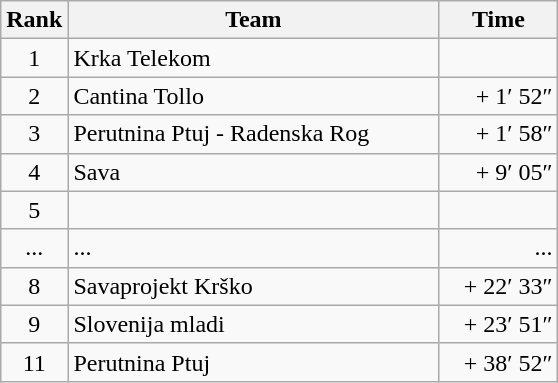<table class="wikitable">
<tr>
<th>Rank</th>
<th>Team</th>
<th>Time</th>
</tr>
<tr>
<td align=center>1</td>
<td width=240> Krka Telekom</td>
<td width=72 align=right></td>
</tr>
<tr>
<td align=center>2</td>
<td> Cantina Tollo</td>
<td align=right>+ 1′ 52″</td>
</tr>
<tr>
<td align=center>3</td>
<td> Perutnina Ptuj - Radenska Rog</td>
<td align=right>+ 1′ 58″</td>
</tr>
<tr>
<td align=center>4</td>
<td> Sava</td>
<td width=50 align=right>+ 9′ 05″</td>
</tr>
<tr>
<td align=center>5</td>
<td></td>
<td align=right></td>
</tr>
<tr>
<td align=center>...</td>
<td>...</td>
<td align=right>...</td>
</tr>
<tr>
<td align=center>8</td>
<td> Savaprojekt Krško</td>
<td align=right>+ 22′ 33″</td>
</tr>
<tr>
<td align=center>9</td>
<td> Slovenija mladi</td>
<td align=right>+ 23′ 51″</td>
</tr>
<tr>
<td align=center>11</td>
<td> Perutnina Ptuj</td>
<td align=right>+ 38′ 52″</td>
</tr>
</table>
